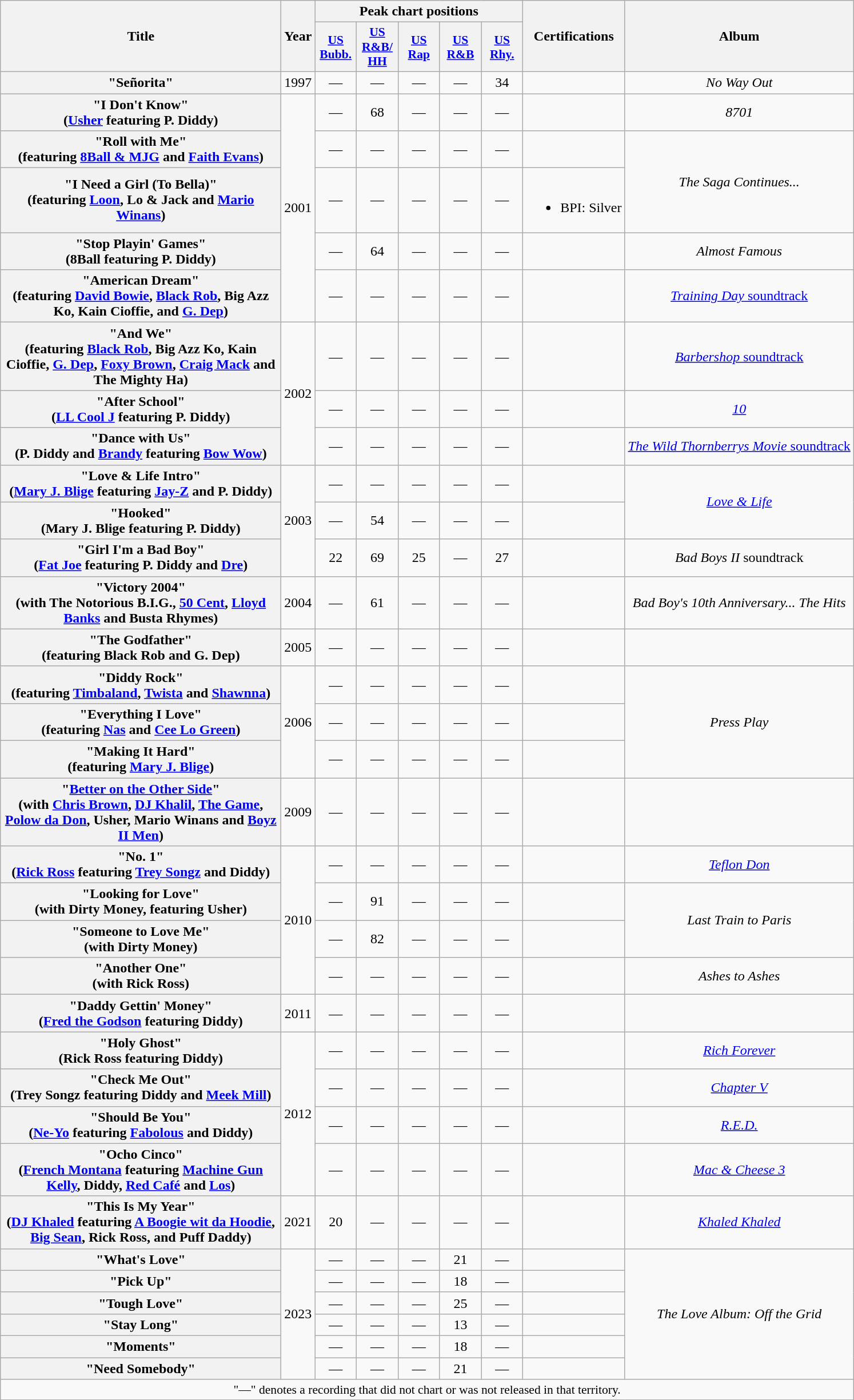<table class="wikitable plainrowheaders" style="text-align:center;">
<tr>
<th scope="col" rowspan="2" style="width:20em;">Title</th>
<th scope="col" rowspan="2">Year</th>
<th scope="col" colspan="5">Peak chart positions</th>
<th scope="col" rowspan="2">Certifications</th>
<th scope="col" rowspan="2">Album</th>
</tr>
<tr>
<th scope="col" style="width:2.9em;font-size:90%;"><a href='#'>US<br>Bubb.</a><br></th>
<th scope="col" style="width:2.9em;font-size:90%;"><a href='#'>US<br>R&B/<br>HH</a><br></th>
<th scope="col" style="width:2.9em;font-size:90%;"><a href='#'>US<br>Rap</a><br></th>
<th scope="col" style="width:2.9em;font-size:90%;"><a href='#'>US<br>R&B</a><br></th>
<th scope="col" style="width:2.9em;font-size:90%;"><a href='#'>US<br>Rhy.</a><br></th>
</tr>
<tr>
<th scope="row">"Señorita"</th>
<td>1997</td>
<td>—</td>
<td>—</td>
<td>—</td>
<td>—</td>
<td>34</td>
<td></td>
<td><em>No Way Out</em></td>
</tr>
<tr>
<th scope="row">"I Don't Know"<br><span>(<a href='#'>Usher</a> featuring P. Diddy)</span></th>
<td rowspan="5">2001</td>
<td>—</td>
<td>68</td>
<td>—</td>
<td>—</td>
<td>—</td>
<td></td>
<td><em>8701</em></td>
</tr>
<tr>
<th scope="row">"Roll with Me"<br><span>(featuring <a href='#'>8Ball & MJG</a> and <a href='#'>Faith Evans</a>)</span></th>
<td>—</td>
<td>—</td>
<td>—</td>
<td>—</td>
<td>—</td>
<td></td>
<td rowspan="2"><em>The Saga Continues...</em></td>
</tr>
<tr>
<th scope="row">"I Need a Girl (To Bella)"<br><span>(featuring <a href='#'>Loon</a>, Lo & Jack and <a href='#'>Mario Winans</a>)</span></th>
<td>—</td>
<td>—</td>
<td>—</td>
<td>—</td>
<td>—</td>
<td><br><ul><li>BPI: Silver</li></ul></td>
</tr>
<tr>
<th scope="row">"Stop Playin' Games"<br><span>(8Ball featuring P. Diddy)</span></th>
<td>—</td>
<td>64</td>
<td>—</td>
<td>—</td>
<td>—</td>
<td></td>
<td><em>Almost Famous</em></td>
</tr>
<tr>
<th scope= "row">"American Dream" <br><span>(featuring <a href='#'>David Bowie</a>, <a href='#'>Black Rob</a>, Big Azz Ko, Kain Cioffie, and <a href='#'>G. Dep</a>)</span></th>
<td>—</td>
<td>—</td>
<td>—</td>
<td>—</td>
<td>—</td>
<td></td>
<td><a href='#'><em>Training Day</em> soundtrack</a></td>
</tr>
<tr>
<th scope="row">"And We"<br><span>(featuring <a href='#'>Black Rob</a>, Big Azz Ko, Kain Cioffie, <a href='#'>G. Dep</a>, <a href='#'>Foxy Brown</a>, <a href='#'>Craig Mack</a> and The Mighty Ha)</span></th>
<td rowspan="3">2002</td>
<td>—</td>
<td>—</td>
<td>—</td>
<td>—</td>
<td>—</td>
<td></td>
<td><a href='#'><em>Barbershop</em> soundtrack</a></td>
</tr>
<tr>
<th scope="row">"After School"<br><span>(<a href='#'>LL Cool J</a> featuring P. Diddy)</span></th>
<td>—</td>
<td>—</td>
<td>—</td>
<td>—</td>
<td>—</td>
<td></td>
<td><em><a href='#'>10</a></em></td>
</tr>
<tr>
<th scope= "row">"Dance with Us" <br><span>(P. Diddy and <a href='#'>Brandy</a> featuring <a href='#'>Bow Wow</a>)</span></th>
<td>—</td>
<td>—</td>
<td>—</td>
<td>—</td>
<td>—</td>
<td></td>
<td><a href='#'><em>The Wild Thornberrys Movie</em> soundtrack</a></td>
</tr>
<tr>
<th scope="row">"Love & Life Intro"<br><span>(<a href='#'>Mary J. Blige</a> featuring <a href='#'>Jay-Z</a> and P. Diddy)</span></th>
<td rowspan="3">2003</td>
<td>—</td>
<td>—</td>
<td>—</td>
<td>—</td>
<td>—</td>
<td></td>
<td rowspan="2"><em><a href='#'>Love & Life</a></em></td>
</tr>
<tr>
<th scope="row">"Hooked"<br><span>(Mary J. Blige featuring P. Diddy)</span></th>
<td>—</td>
<td>54</td>
<td>—</td>
<td>—</td>
<td>—</td>
<td></td>
</tr>
<tr>
<th scope="row">"Girl I'm a Bad Boy"<br><span>(<a href='#'>Fat Joe</a> featuring P. Diddy and <a href='#'>Dre</a>)</span></th>
<td>22</td>
<td>69</td>
<td>25</td>
<td>—</td>
<td>27</td>
<td></td>
<td><em>Bad Boys II</em> soundtrack</td>
</tr>
<tr>
<th scope="row">"Victory 2004"<br><span>(with The Notorious B.I.G., <a href='#'>50 Cent</a>, <a href='#'>Lloyd Banks</a> and Busta Rhymes)</span></th>
<td>2004</td>
<td>—</td>
<td>61</td>
<td>—</td>
<td>—</td>
<td>—</td>
<td></td>
<td><em>Bad Boy's 10th Anniversary... The Hits</em></td>
</tr>
<tr>
<th scope="row">"The Godfather"<br><span>(featuring Black Rob and G. Dep)</span></th>
<td>2005</td>
<td>—</td>
<td>—</td>
<td>—</td>
<td>—</td>
<td>—</td>
<td></td>
<td></td>
</tr>
<tr>
<th scope="row">"Diddy Rock"<br><span>(featuring <a href='#'>Timbaland</a>, <a href='#'>Twista</a> and <a href='#'>Shawnna</a>)</span></th>
<td rowspan="3">2006</td>
<td>—</td>
<td>—</td>
<td>—</td>
<td>—</td>
<td>—</td>
<td></td>
<td rowspan="3"><em>Press Play</em></td>
</tr>
<tr>
<th scope="row">"Everything I Love"<br><span>(featuring <a href='#'>Nas</a> and <a href='#'>Cee Lo Green</a>)</span></th>
<td>—</td>
<td>—</td>
<td>—</td>
<td>—</td>
<td>—</td>
<td></td>
</tr>
<tr>
<th scope="row">"Making It Hard"<br><span>(featuring <a href='#'>Mary J. Blige</a>)</span></th>
<td>—</td>
<td>—</td>
<td>—</td>
<td>—</td>
<td>—</td>
<td></td>
</tr>
<tr>
<th scope="row">"<a href='#'>Better on the Other Side</a>"<br><span>(with <a href='#'>Chris Brown</a>, <a href='#'>DJ Khalil</a>, <a href='#'>The Game</a>, <a href='#'>Polow da Don</a>, Usher, Mario Winans and <a href='#'>Boyz II Men</a>)</span></th>
<td>2009</td>
<td>—</td>
<td>—</td>
<td>—</td>
<td>—</td>
<td>—</td>
<td></td>
<td></td>
</tr>
<tr>
<th scope="row">"No. 1"<br><span>(<a href='#'>Rick Ross</a> featuring <a href='#'>Trey Songz</a> and Diddy)</span></th>
<td rowspan="4">2010</td>
<td>—</td>
<td>—</td>
<td>—</td>
<td>—</td>
<td>—</td>
<td></td>
<td><em><a href='#'>Teflon Don</a></em></td>
</tr>
<tr>
<th scope="row">"Looking for Love"<br><span>(with Dirty Money, featuring Usher)</span></th>
<td>—</td>
<td>91</td>
<td>—</td>
<td>—</td>
<td>—</td>
<td></td>
<td rowspan="2"><em>Last Train to Paris</em></td>
</tr>
<tr>
<th scope="row">"Someone to Love Me"<br><span>(with Dirty Money)</span></th>
<td>—</td>
<td>82</td>
<td>—</td>
<td>—</td>
<td>—</td>
<td></td>
</tr>
<tr>
<th scope="row">"Another One"<br><span>(with Rick Ross)</span></th>
<td>—</td>
<td>—</td>
<td>—</td>
<td>—</td>
<td>—</td>
<td></td>
<td><em>Ashes to Ashes</em></td>
</tr>
<tr>
<th scope="row">"Daddy Gettin' Money"<br><span>(<a href='#'>Fred the Godson</a> featuring Diddy)</span></th>
<td>2011</td>
<td>—</td>
<td>—</td>
<td>—</td>
<td>—</td>
<td>—</td>
<td></td>
<td></td>
</tr>
<tr>
<th scope="row">"Holy Ghost"<br><span>(Rick Ross featuring Diddy)</span></th>
<td rowspan="4">2012</td>
<td>—</td>
<td>—</td>
<td>—</td>
<td>—</td>
<td>—</td>
<td></td>
<td><em><a href='#'>Rich Forever</a></em></td>
</tr>
<tr>
<th scope="row">"Check Me Out"<br><span>(Trey Songz featuring Diddy and <a href='#'>Meek Mill</a>)</span></th>
<td>—</td>
<td>—</td>
<td>—</td>
<td>—</td>
<td>—</td>
<td></td>
<td><em><a href='#'>Chapter V</a></em></td>
</tr>
<tr>
<th scope="row">"Should Be You"<br><span>(<a href='#'>Ne-Yo</a> featuring <a href='#'>Fabolous</a> and Diddy)</span></th>
<td>—</td>
<td>—</td>
<td>—</td>
<td>—</td>
<td>—</td>
<td></td>
<td><em><a href='#'>R.E.D.</a></em></td>
</tr>
<tr>
<th scope="row">"Ocho Cinco"<br><span>(<a href='#'>French Montana</a> featuring <a href='#'>Machine Gun Kelly</a>, Diddy, <a href='#'>Red Café</a> and <a href='#'>Los</a>)</span></th>
<td>—</td>
<td>—</td>
<td>—</td>
<td>—</td>
<td>—</td>
<td></td>
<td><em><a href='#'>Mac & Cheese 3</a></em></td>
</tr>
<tr>
<th scope="row">"This Is My Year"<br><span>(<a href='#'>DJ Khaled</a> featuring <a href='#'>A Boogie wit da Hoodie</a>, <a href='#'>Big Sean</a>, Rick Ross, and Puff Daddy)</span></th>
<td>2021</td>
<td>20</td>
<td>—</td>
<td>—</td>
<td>—</td>
<td>—</td>
<td></td>
<td><em><a href='#'>Khaled Khaled</a></em></td>
</tr>
<tr>
<th scope="row">"What's Love"<br></th>
<td rowspan="6">2023</td>
<td>—</td>
<td>—</td>
<td>—</td>
<td>21</td>
<td>—</td>
<td></td>
<td rowspan="6"><em>The Love Album: Off the Grid</em></td>
</tr>
<tr>
<th scope="row">"Pick Up"<br></th>
<td>—</td>
<td>—</td>
<td>—</td>
<td>18</td>
<td>—</td>
<td></td>
</tr>
<tr>
<th scope="row">"Tough Love"<br></th>
<td>—</td>
<td>—</td>
<td>—</td>
<td>25</td>
<td>—</td>
<td></td>
</tr>
<tr>
<th scope="row">"Stay Long"<br></th>
<td>—</td>
<td>—</td>
<td>—</td>
<td>13</td>
<td>—</td>
<td></td>
</tr>
<tr>
<th scope="row">"Moments"<br></th>
<td>—</td>
<td>—</td>
<td>—</td>
<td>18</td>
<td>—</td>
<td></td>
</tr>
<tr>
<th scope="row">"Need Somebody"<br></th>
<td>—</td>
<td>—</td>
<td>—</td>
<td>21</td>
<td>—</td>
<td></td>
</tr>
<tr>
<td colspan="16" style="font-size:90%">"—" denotes a recording that did not chart or was not released in that territory.</td>
</tr>
</table>
